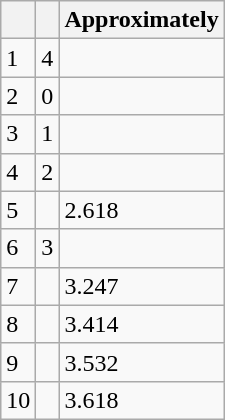<table class="wikitable">
<tr>
<th></th>
<th></th>
<th><strong>Approximately</strong></th>
</tr>
<tr>
<td>1</td>
<td>4</td>
<td></td>
</tr>
<tr>
<td>2</td>
<td>0</td>
<td></td>
</tr>
<tr>
<td>3</td>
<td>1</td>
<td></td>
</tr>
<tr>
<td>4</td>
<td>2</td>
<td></td>
</tr>
<tr>
<td>5</td>
<td></td>
<td>2.618</td>
</tr>
<tr>
<td>6</td>
<td>3</td>
<td></td>
</tr>
<tr>
<td>7</td>
<td></td>
<td>3.247</td>
</tr>
<tr>
<td>8</td>
<td></td>
<td>3.414</td>
</tr>
<tr>
<td>9</td>
<td></td>
<td>3.532</td>
</tr>
<tr>
<td>10</td>
<td></td>
<td>3.618</td>
</tr>
</table>
